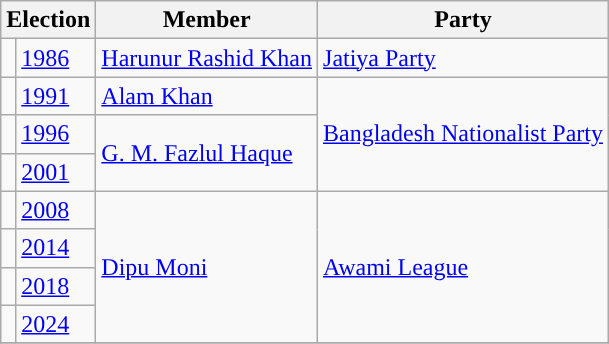<table class="wikitable">
<tr>
<th colspan="2">Election</th>
<th>Member</th>
<th>Party</th>
</tr>
<tr>
<td style="background-color:"></td>
<td><a href='#'>1986</a></td>
<td><a href='#'>Harunur Rashid Khan</a></td>
<td><a href='#'>Jatiya Party</a></td>
</tr>
<tr>
<td style="background-color:"></td>
<td><a href='#'>1991</a></td>
<td><a href='#'>Alam Khan</a></td>
<td rowspan="3"><a href='#'>Bangladesh Nationalist Party</a></td>
</tr>
<tr>
<td style="background-color:"></td>
<td><a href='#'>1996</a></td>
<td rowspan="2"><a href='#'>G. M. Fazlul Haque</a></td>
</tr>
<tr>
<td style="background-color:"></td>
<td><a href='#'>2001</a></td>
</tr>
<tr>
<td style="background-color:"></td>
<td><a href='#'>2008</a></td>
<td rowspan="4"><a href='#'>Dipu Moni</a></td>
<td rowspan="4"><a href='#'>Awami League</a></td>
</tr>
<tr>
<td style="background-color:"></td>
<td><a href='#'>2014</a></td>
</tr>
<tr>
<td style="background-color:"></td>
<td><a href='#'>2018</a></td>
</tr>
<tr>
<td style="background-color:"></td>
<td><a href='#'>2024</a></td>
</tr>
<tr>
</tr>
</table>
